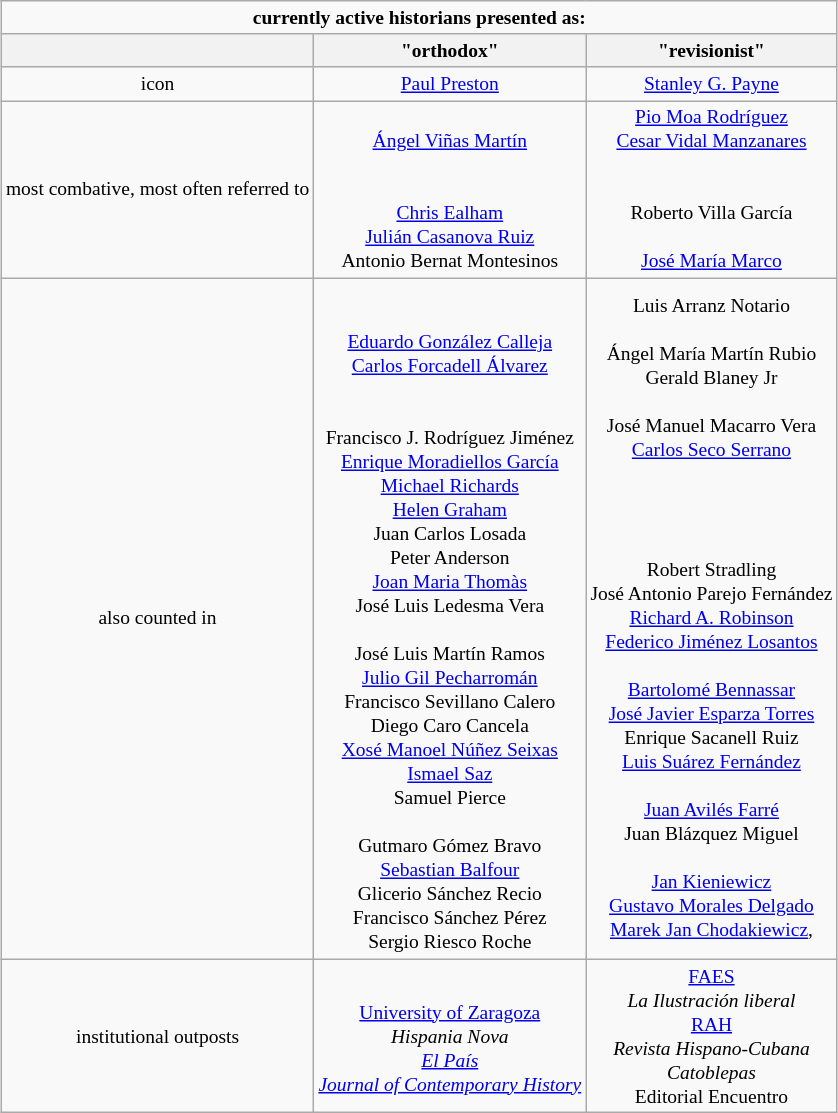<table class=wikitable style="text-align:center; font-size:13px; float:center; margin:5px">
<tr style="font-size: small;">
<td colspan="12" style="text-align:center;"><strong>currently active historians presented as:</strong></td>
</tr>
<tr>
<th></th>
<th>"orthodox"</th>
<th>"revisionist"</th>
</tr>
<tr>
<td>icon</td>
<td><a href='#'>Paul Preston</a></td>
<td><a href='#'>Stanley G. Payne</a></td>
</tr>
<tr>
<td>most combative, most often referred to</td>
<td><br><a href='#'>Ángel Viñas Martín</a><br><br><br><a href='#'>Chris Ealham</a><br><a href='#'>Julián Casanova Ruiz</a><br>Antonio Bernat Montesinos</td>
<td><a href='#'>Pio Moa Rodríguez</a><br><a href='#'>Cesar Vidal Manzanares</a><br><br><br>Roberto Villa García<br><br><a href='#'>José María Marco</a></td>
</tr>
<tr>
<td>also counted in</td>
<td><br><br><a href='#'>Eduardo González Calleja</a><br><a href='#'>Carlos Forcadell Álvarez</a><br><br><br>Francisco J. Rodríguez Jiménez<br><a href='#'>Enrique Moradiellos García</a><br><a href='#'>Michael Richards</a> <br><a href='#'>Helen Graham</a><br>Juan Carlos Losada<br>Peter Anderson<br><a href='#'>Joan Maria Thomàs</a><br>José Luis Ledesma Vera<br><br>José Luis Martín Ramos<br><a href='#'>Julio Gil Pecharromán</a><br>Francisco Sevillano Calero<br>Diego Caro Cancela<br><a href='#'>Xosé Manoel Núñez Seixas</a><br><a href='#'>Ismael Saz</a><br>Samuel Pierce<br><br>Gutmaro Gómez Bravo<br><a href='#'>Sebastian Balfour</a><br>Glicerio Sánchez Recio<br>Francisco Sánchez Pérez<br>Sergio Riesco Roche</td>
<td>Luis Arranz Notario<br><br>Ángel María Martín Rubio<br>Gerald Blaney Jr<br><br>José Manuel Macarro Vera<br><a href='#'>Carlos Seco Serrano</a><br><br><br><br><br>Robert Stradling<br>José Antonio Parejo Fernández<br><a href='#'>Richard A. Robinson</a><br><a href='#'>Federico Jiménez Losantos</a><br><br><a href='#'>Bartolomé Bennassar</a><br><a href='#'>José Javier Esparza Torres</a><br>Enrique Sacanell Ruiz<br><a href='#'>Luis Suárez Fernández</a><br><br><a href='#'>Juan Avilés Farré</a><br>Juan Blázquez Miguel<br><br><a href='#'>Jan Kieniewicz</a><br><a href='#'>Gustavo Morales Delgado</a><br><a href='#'>Marek Jan Chodakiewicz</a>,</td>
</tr>
<tr>
<td>institutional outposts</td>
<td><br><a href='#'>University of Zaragoza</a><br><em>Hispania Nova</em><br><em><a href='#'>El País</a></em><br><em><a href='#'>Journal of Contemporary History</a></em></td>
<td><a href='#'>FAES</a><br><em>La Ilustración liberal</em><br><a href='#'>RAH</a><br><em>Revista Hispano-Cubana</em><br><em>Catoblepas</em><br>Editorial Encuentro</td>
</tr>
</table>
